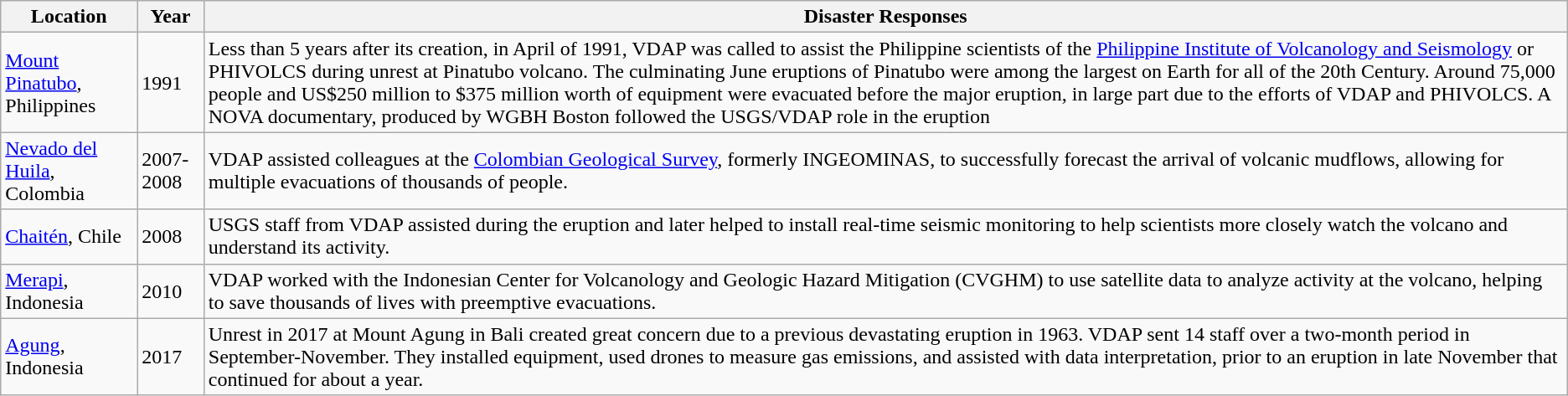<table class="wikitable">
<tr>
<th>Location</th>
<th>Year</th>
<th>Disaster Responses</th>
</tr>
<tr>
<td><a href='#'>Mount Pinatubo</a>, Philippines</td>
<td>1991</td>
<td>Less than 5 years after its creation, in April of 1991, VDAP was called to assist the Philippine scientists of the <a href='#'>Philippine Institute of Volcanology and Seismology</a> or PHIVOLCS during unrest at Pinatubo volcano.  The culminating June eruptions of Pinatubo were among the largest on Earth for all of the 20th Century. Around 75,000 people and US$250 million to $375 million worth of equipment were evacuated before the major eruption, in large part due to the efforts of VDAP and PHIVOLCS. A NOVA documentary, produced by WGBH Boston followed the USGS/VDAP role in the eruption </td>
</tr>
<tr>
<td><a href='#'>Nevado del Huila</a>,  Colombia</td>
<td>2007-2008</td>
<td>VDAP assisted colleagues at the <a href='#'>Colombian Geological Survey</a>, formerly INGEOMINAS, to  successfully forecast the arrival of volcanic mudflows,  allowing for multiple evacuations of thousands of people.</td>
</tr>
<tr>
<td><a href='#'>Chaitén</a>, Chile</td>
<td>2008</td>
<td>USGS staff from VDAP assisted during the eruption and later helped to install real-time seismic monitoring to help scientists more closely watch the volcano and understand its activity.</td>
</tr>
<tr>
<td><a href='#'>Merapi</a>, Indonesia</td>
<td>2010</td>
<td>VDAP worked with the Indonesian Center for Volcanology and Geologic Hazard Mitigation (CVGHM)  to use satellite data to analyze activity at the volcano, helping to save thousands of lives with preemptive evacuations.</td>
</tr>
<tr>
<td><a href='#'>Agung</a>, Indonesia</td>
<td>2017</td>
<td>Unrest in 2017 at Mount Agung in Bali created great concern due to a previous devastating eruption in 1963. VDAP sent 14 staff over a two-month period in September-November. They installed equipment, used drones to measure gas emissions, and assisted with data interpretation,  prior to an eruption in late November that continued for about a year.</td>
</tr>
</table>
